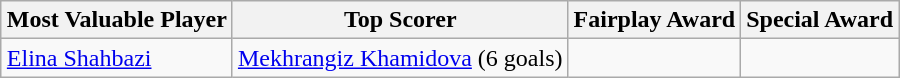<table class="wikitable" style="margin: 0 auto;">
<tr>
<th>Most Valuable Player</th>
<th>Top Scorer</th>
<th>Fairplay Award</th>
<th>Special Award</th>
</tr>
<tr>
<td> <a href='#'>Elina Shahbazi</a></td>
<td> <a href='#'>Mekhrangiz Khamidova</a> (6 goals)</td>
<td></td>
<td></td>
</tr>
</table>
